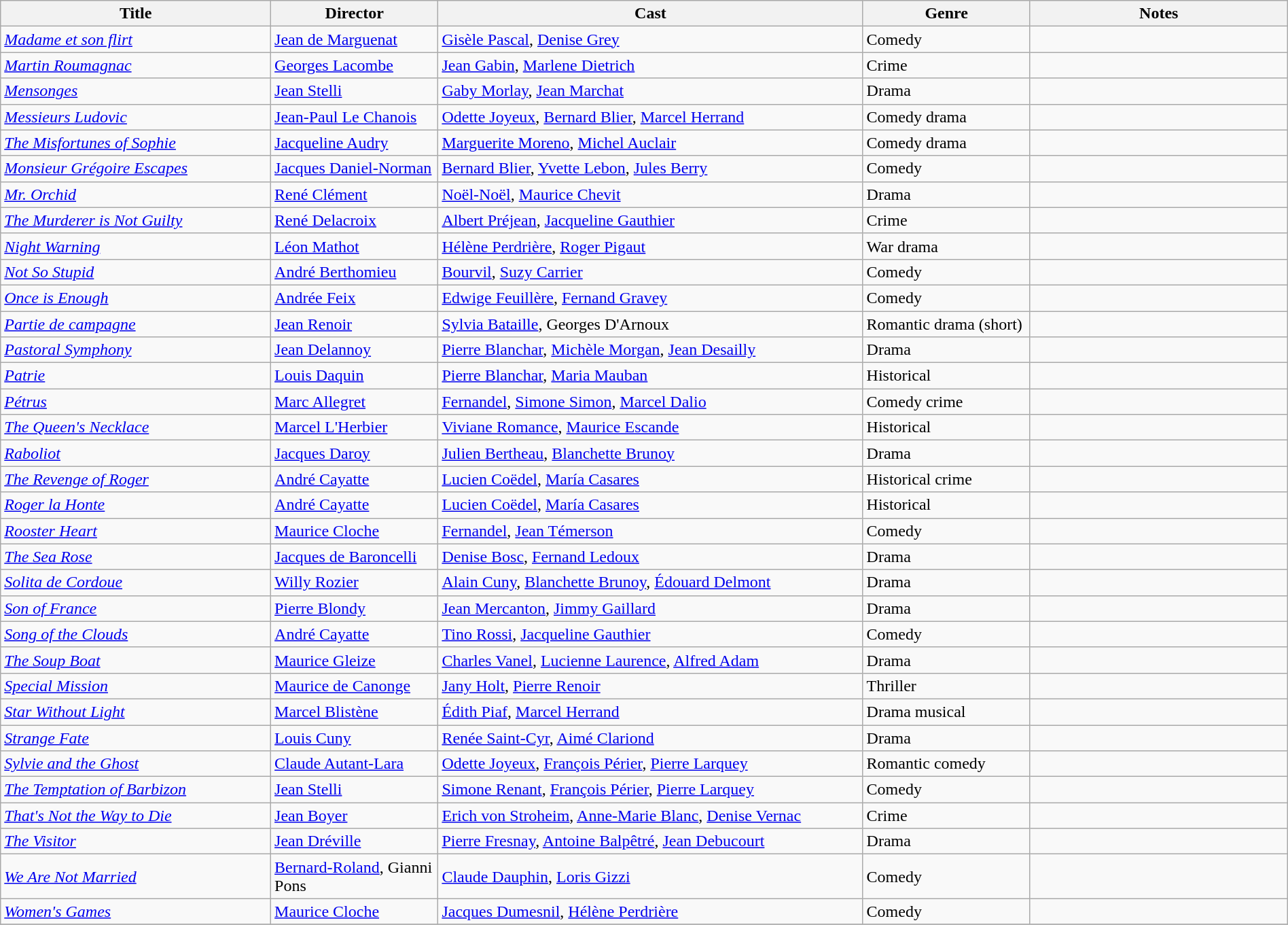<table class="wikitable" style="width:100%;">
<tr>
<th style="width:21%;">Title</th>
<th style="width:13%;">Director</th>
<th style="width:33%;">Cast</th>
<th style="width:13%;">Genre</th>
<th style="width:20%;">Notes</th>
</tr>
<tr>
<td><em><a href='#'>Madame et son flirt</a></em></td>
<td><a href='#'>Jean de Marguenat</a></td>
<td><a href='#'>Gisèle Pascal</a>, <a href='#'>Denise Grey</a></td>
<td>Comedy</td>
<td></td>
</tr>
<tr>
<td><em><a href='#'>Martin Roumagnac</a></em></td>
<td><a href='#'>Georges Lacombe</a></td>
<td><a href='#'>Jean Gabin</a>, <a href='#'>Marlene Dietrich</a></td>
<td>Crime</td>
<td></td>
</tr>
<tr>
<td><em><a href='#'>Mensonges</a></em></td>
<td><a href='#'>Jean Stelli</a></td>
<td><a href='#'>Gaby Morlay</a>, <a href='#'>Jean Marchat</a></td>
<td>Drama</td>
<td></td>
</tr>
<tr>
<td><em><a href='#'>Messieurs Ludovic</a></em></td>
<td><a href='#'>Jean-Paul Le Chanois</a></td>
<td><a href='#'>Odette Joyeux</a>, <a href='#'>Bernard Blier</a>, <a href='#'>Marcel Herrand</a></td>
<td>Comedy drama</td>
<td></td>
</tr>
<tr>
<td><em><a href='#'>The Misfortunes of Sophie</a></em></td>
<td><a href='#'>Jacqueline Audry</a></td>
<td><a href='#'>Marguerite Moreno</a>, <a href='#'>Michel Auclair</a></td>
<td>Comedy drama</td>
<td></td>
</tr>
<tr>
<td><em><a href='#'>Monsieur Grégoire Escapes</a></em></td>
<td><a href='#'>Jacques Daniel-Norman</a></td>
<td><a href='#'>Bernard Blier</a>, <a href='#'>Yvette Lebon</a>, <a href='#'>Jules Berry</a></td>
<td>Comedy</td>
<td></td>
</tr>
<tr>
<td><em><a href='#'>Mr. Orchid</a></em></td>
<td><a href='#'>René Clément</a></td>
<td><a href='#'>Noël-Noël</a>, <a href='#'>Maurice Chevit</a></td>
<td>Drama</td>
<td></td>
</tr>
<tr>
<td><em><a href='#'>The Murderer is Not Guilty</a></em></td>
<td><a href='#'>René Delacroix</a></td>
<td><a href='#'>Albert Préjean</a>, <a href='#'>Jacqueline Gauthier</a></td>
<td>Crime</td>
<td></td>
</tr>
<tr>
<td><em><a href='#'>Night Warning</a></em></td>
<td><a href='#'>Léon Mathot</a></td>
<td><a href='#'>Hélène Perdrière</a>, <a href='#'>Roger Pigaut</a></td>
<td>War drama</td>
<td></td>
</tr>
<tr>
<td><em><a href='#'>Not So Stupid</a></em></td>
<td><a href='#'>André Berthomieu</a></td>
<td><a href='#'>Bourvil</a>, <a href='#'>Suzy Carrier</a></td>
<td>Comedy</td>
<td></td>
</tr>
<tr>
<td><em><a href='#'>Once is Enough</a></em></td>
<td><a href='#'>Andrée Feix</a></td>
<td><a href='#'>Edwige Feuillère</a>, <a href='#'>Fernand Gravey</a></td>
<td>Comedy</td>
<td></td>
</tr>
<tr>
<td><em><a href='#'>Partie de campagne</a></em></td>
<td><a href='#'>Jean Renoir</a></td>
<td><a href='#'>Sylvia Bataille</a>, Georges D'Arnoux</td>
<td>Romantic drama (short)</td>
<td></td>
</tr>
<tr>
<td><em><a href='#'>Pastoral Symphony</a></em></td>
<td><a href='#'>Jean Delannoy</a></td>
<td><a href='#'>Pierre Blanchar</a>, <a href='#'>Michèle Morgan</a>, <a href='#'>Jean Desailly</a></td>
<td>Drama</td>
<td></td>
</tr>
<tr>
<td><em><a href='#'>Patrie</a></em></td>
<td><a href='#'>Louis Daquin</a></td>
<td><a href='#'>Pierre Blanchar</a>, <a href='#'>Maria Mauban</a></td>
<td>Historical</td>
<td></td>
</tr>
<tr>
<td><em><a href='#'>Pétrus</a></em></td>
<td><a href='#'>Marc Allegret</a></td>
<td><a href='#'>Fernandel</a>, <a href='#'>Simone Simon</a>, <a href='#'>Marcel Dalio</a></td>
<td>Comedy crime</td>
<td></td>
</tr>
<tr>
<td><em><a href='#'>The Queen's Necklace</a></em></td>
<td><a href='#'>Marcel L'Herbier</a></td>
<td><a href='#'>Viviane Romance</a>, <a href='#'>Maurice Escande</a></td>
<td>Historical</td>
<td></td>
</tr>
<tr>
<td><em><a href='#'>Raboliot</a></em></td>
<td><a href='#'>Jacques Daroy</a></td>
<td><a href='#'>Julien Bertheau</a>, <a href='#'>Blanchette Brunoy</a></td>
<td>Drama</td>
<td></td>
</tr>
<tr>
<td><em><a href='#'>The Revenge of Roger</a></em></td>
<td><a href='#'>André Cayatte</a></td>
<td><a href='#'>Lucien Coëdel</a>, <a href='#'>María Casares</a></td>
<td>Historical crime</td>
<td></td>
</tr>
<tr>
<td><em><a href='#'>Roger la Honte</a></em></td>
<td><a href='#'>André Cayatte</a></td>
<td><a href='#'>Lucien Coëdel</a>, <a href='#'>María Casares</a></td>
<td>Historical</td>
<td></td>
</tr>
<tr>
<td><em><a href='#'>Rooster Heart</a></em></td>
<td><a href='#'>Maurice Cloche</a></td>
<td><a href='#'>Fernandel</a>, <a href='#'>Jean Témerson</a></td>
<td>Comedy</td>
<td></td>
</tr>
<tr>
<td><em><a href='#'>The Sea Rose</a></em></td>
<td><a href='#'>Jacques de Baroncelli</a></td>
<td><a href='#'>Denise Bosc</a>, <a href='#'>Fernand Ledoux</a></td>
<td>Drama</td>
<td></td>
</tr>
<tr>
<td><em><a href='#'>Solita de Cordoue</a></em></td>
<td><a href='#'>Willy Rozier</a></td>
<td><a href='#'>Alain Cuny</a>, <a href='#'>Blanchette Brunoy</a>, <a href='#'>Édouard Delmont</a></td>
<td>Drama</td>
<td></td>
</tr>
<tr>
<td><em><a href='#'>Son of France</a></em></td>
<td><a href='#'>Pierre Blondy</a></td>
<td><a href='#'>Jean Mercanton</a>, <a href='#'>Jimmy Gaillard</a></td>
<td>Drama</td>
<td></td>
</tr>
<tr>
<td><em><a href='#'>Song of the Clouds</a></em></td>
<td><a href='#'>André Cayatte</a></td>
<td><a href='#'>Tino Rossi</a>, <a href='#'>Jacqueline Gauthier</a></td>
<td>Comedy</td>
<td></td>
</tr>
<tr>
<td><em><a href='#'>The Soup Boat</a></em></td>
<td><a href='#'>Maurice Gleize</a></td>
<td><a href='#'>Charles Vanel</a>, <a href='#'>Lucienne Laurence</a>, <a href='#'>Alfred Adam</a></td>
<td>Drama</td>
<td></td>
</tr>
<tr>
<td><em><a href='#'>Special Mission</a></em></td>
<td><a href='#'>Maurice de Canonge</a></td>
<td><a href='#'>Jany Holt</a>, <a href='#'>Pierre Renoir</a></td>
<td>Thriller</td>
<td></td>
</tr>
<tr>
<td><em><a href='#'>Star Without Light</a></em></td>
<td><a href='#'>Marcel Blistène</a></td>
<td><a href='#'>Édith Piaf</a>, <a href='#'>Marcel Herrand</a></td>
<td>Drama musical</td>
<td></td>
</tr>
<tr>
<td><em><a href='#'>Strange Fate</a></em></td>
<td><a href='#'>Louis Cuny</a></td>
<td><a href='#'>Renée Saint-Cyr</a>, <a href='#'>Aimé Clariond</a></td>
<td>Drama</td>
<td></td>
</tr>
<tr>
<td><em><a href='#'>Sylvie and the Ghost</a></em></td>
<td><a href='#'>Claude Autant-Lara</a></td>
<td><a href='#'>Odette Joyeux</a>, <a href='#'>François Périer</a>, <a href='#'>Pierre Larquey</a></td>
<td>Romantic comedy</td>
<td></td>
</tr>
<tr>
<td><em><a href='#'>The Temptation of Barbizon</a></em></td>
<td><a href='#'>Jean Stelli</a></td>
<td><a href='#'>Simone Renant</a>, <a href='#'>François Périer</a>, <a href='#'>Pierre Larquey</a></td>
<td>Comedy</td>
<td></td>
</tr>
<tr>
<td><em><a href='#'>That's Not the Way to Die</a></em></td>
<td><a href='#'>Jean Boyer</a></td>
<td><a href='#'>Erich von Stroheim</a>, <a href='#'>Anne-Marie Blanc</a>, <a href='#'>Denise Vernac</a></td>
<td>Crime</td>
<td></td>
</tr>
<tr>
<td><em><a href='#'>The Visitor</a></em></td>
<td><a href='#'>Jean Dréville</a></td>
<td><a href='#'>Pierre Fresnay</a>, <a href='#'>Antoine Balpêtré</a>, <a href='#'>Jean Debucourt</a></td>
<td>Drama</td>
<td></td>
</tr>
<tr>
<td><em><a href='#'>We Are Not Married</a></em></td>
<td><a href='#'>Bernard-Roland</a>, Gianni Pons</td>
<td><a href='#'>Claude Dauphin</a>, <a href='#'>Loris Gizzi</a></td>
<td>Comedy</td>
<td></td>
</tr>
<tr>
<td><em><a href='#'>Women's Games</a></em></td>
<td><a href='#'>Maurice Cloche</a></td>
<td><a href='#'>Jacques Dumesnil</a>, <a href='#'>Hélène Perdrière</a></td>
<td>Comedy</td>
<td></td>
</tr>
<tr>
</tr>
</table>
